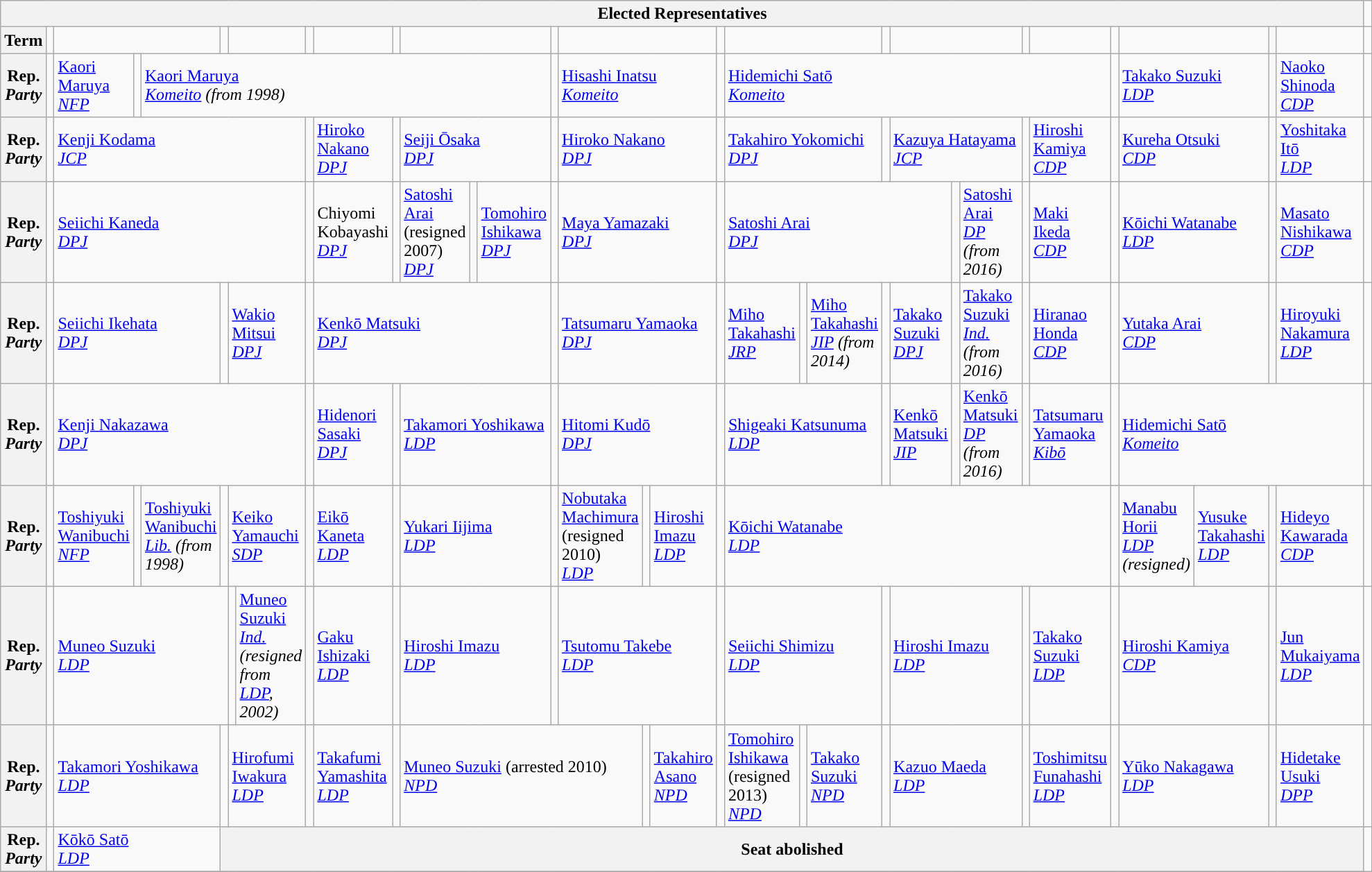<table class="wikitable">
<tr>
<th colspan = 39>Elected Representatives</th>
</tr>
<tr>
<th>Term</th>
<td style="width:1px;"></td>
<td colspan = 3></td>
<td style="width:1px;"></td>
<td colspan = 3></td>
<td style="width:1px;"></td>
<td colspan = 3></td>
<td style="width:1px;"></td>
<td colspan = 3></td>
<td style="width:1px;"></td>
<td colspan = 3></td>
<td style="width:1px;"></td>
<td colspan = 3></td>
<td style="width:1px;"></td>
<td colspan = 3></td>
<td style="width:1px;"></td>
<td colspan = 3></td>
<td style="width:1px;"></td>
<td colspan = 3></td>
<td style="width:1px;"></td>
<td colspan = 3></td>
<td style="width:1px;"></td>
</tr>
<tr>
<th>Rep.<br><em>Party</em></th>
<td width=1px style="background-color: "></td>
<td colspan = 1><a href='#'>Kaori Maruya</a><br><em><a href='#'>NFP</a></em></td>
<td width=1px style="background-color: "></td>
<td colspan = 13><a href='#'>Kaori Maruya</a><br><em><a href='#'>Komeito</a> (from 1998)</em></td>
<td width=1px style="background-color: "></td>
<td colspan = 3><a href='#'>Hisashi Inatsu</a><br><em><a href='#'>Komeito</a></em></td>
<td width=1px style="background-color: "></td>
<td colspan = 11><a href='#'>Hidemichi Satō</a><br><em><a href='#'>Komeito</a></em></td>
<td width=1px style="background-color: "></td>
<td colspan = 3><a href='#'>Takako Suzuki</a><br><em><a href='#'>LDP</a></em></td>
<td width=1px style="background-color: "></td>
<td colspan = 3><a href='#'>Naoko Shinoda</a><br><em><a href='#'>CDP</a></em></td>
<td width=1px style="background-color: "></td>
</tr>
<tr>
<th>Rep.<br><em>Party</em></th>
<td width=1px style="background-color: "></td>
<td colspan = 7><a href='#'>Kenji Kodama</a><br><em><a href='#'>JCP</a></em></td>
<td width=1px style="background-color: "></td>
<td colspan = 3><a href='#'>Hiroko Nakano</a><br><em><a href='#'>DPJ</a></em></td>
<td width=1px style="background-color: "></td>
<td colspan = 3><a href='#'>Seiji Ōsaka</a><br><em><a href='#'>DPJ</a></em></td>
<td width=1px style="background-color: "></td>
<td colspan = 3><a href='#'>Hiroko Nakano</a><br><em><a href='#'>DPJ</a></em></td>
<td width=1px style="background-color: "></td>
<td colspan = 3><a href='#'>Takahiro Yokomichi</a><br><em><a href='#'>DPJ</a></em></td>
<td width=1px style="background-color: "></td>
<td colspan = 3><a href='#'>Kazuya Hatayama</a><br><em><a href='#'>JCP</a></em></td>
<td width=1px style="background-color: "></td>
<td colspan = 3><a href='#'>Hiroshi Kamiya</a><br><em><a href='#'>CDP</a></em></td>
<td width=1px style="background-color: "></td>
<td colspan = 3><a href='#'>Kureha Otsuki</a><br><em><a href='#'>CDP</a></em></td>
<td width=1px style="background-color: "></td>
<td colspan = 3><a href='#'>Yoshitaka Itō</a><br><em><a href='#'>LDP</a></em></td>
<td width=1px style="background-color: "></td>
</tr>
<tr>
<th>Rep.<br><em>Party</em></th>
<td width=1px style="background-color: "></td>
<td colspan = 7><a href='#'>Seiichi Kaneda</a><br><em><a href='#'>DPJ</a></em></td>
<td width=1px style="background-color: "></td>
<td colspan = 3>Chiyomi Kobayashi<br><em><a href='#'>DPJ</a></em></td>
<td width=1px style="background-color: "></td>
<td colspan = 1><a href='#'>Satoshi Arai</a> (resigned 2007)<br><em><a href='#'>DPJ</a></em></td>
<td width=1px style="background-color: "></td>
<td colspan = 1><a href='#'>Tomohiro Ishikawa</a><br><em><a href='#'>DPJ</a></em></td>
<td width=1px style="background-color: "></td>
<td colspan = 3><a href='#'>Maya Yamazaki</a><br><em><a href='#'>DPJ</a></em></td>
<td width=1px style="background-color: "></td>
<td colspan = 5><a href='#'>Satoshi Arai</a><br><em><a href='#'>DPJ</a></em></td>
<td width=1px style="background-color: "></td>
<td colspan = 1><a href='#'>Satoshi Arai</a><br><em><a href='#'>DP</a> (from 2016)</em></td>
<td width=1px style="background-color: "></td>
<td colspan = 3><a href='#'>Maki Ikeda</a><br><em><a href='#'>CDP</a></em></td>
<td width=1px style="background-color: "></td>
<td colspan = 3><a href='#'>Kōichi Watanabe</a><br><em><a href='#'>LDP</a></em></td>
<td width=1px style="background-color: "></td>
<td colspan = 3><a href='#'>Masato Nishikawa</a><br><em><a href='#'>CDP</a></em></td>
<td width=1px style="background-color: "></td>
</tr>
<tr>
<th>Rep.<br><em>Party</em></th>
<td width=1px style="background-color: "></td>
<td colspan = 3><a href='#'>Seiichi Ikehata</a><br><em><a href='#'>DPJ</a></em></td>
<td width=1px style="background-color: "></td>
<td colspan = 3><a href='#'>Wakio Mitsui</a><br><em><a href='#'>DPJ</a></em></td>
<td width=1px style="background-color: "></td>
<td colspan = 7><a href='#'>Kenkō Matsuki</a><br><em><a href='#'>DPJ</a></em></td>
<td width=1px style="background-color: "></td>
<td colspan = 3><a href='#'>Tatsumaru Yamaoka</a><br><em><a href='#'>DPJ</a></em></td>
<td width=1px style="background-color: "></td>
<td colspan = 1><a href='#'>Miho Takahashi</a><br><em><a href='#'>JRP</a></em></td>
<td width=1px style="background-color: "></td>
<td colspan = 1><a href='#'>Miho Takahashi</a><br><em><a href='#'>JIP</a> (from 2014)</em></td>
<td width=1px style="background-color: "></td>
<td colspan = 1><a href='#'>Takako Suzuki</a><br><em><a href='#'>DPJ</a></em></td>
<td width=1px style="background-color: "></td>
<td colspan = 1><a href='#'>Takako Suzuki</a><br><em><a href='#'>Ind.</a> (from 2016)</em></td>
<td width=1px style="background-color: "></td>
<td colspan = 3><a href='#'>Hiranao Honda</a><br><em><a href='#'>CDP</a></em></td>
<td width=1px style="background-color: "></td>
<td colspan = 3><a href='#'>Yutaka Arai</a><br><em><a href='#'>CDP</a></em></td>
<td width=1px style="background-color: "></td>
<td colspan = 3><a href='#'>Hiroyuki Nakamura</a><br><em><a href='#'>LDP</a></em></td>
<td width=1px style="background-color: "></td>
</tr>
<tr>
<th>Rep.<br><em>Party</em></th>
<td width=1px style="background-color: "></td>
<td colspan = 7><a href='#'>Kenji Nakazawa</a><br><em><a href='#'>DPJ</a></em></td>
<td width=1px style="background-color: "></td>
<td colspan = 3><a href='#'>Hidenori Sasaki</a><br><em><a href='#'>DPJ</a></em></td>
<td width=1px style="background-color: "></td>
<td colspan = 3><a href='#'>Takamori Yoshikawa</a><br><em><a href='#'>LDP</a></em></td>
<td width=1px style="background-color: "></td>
<td colspan = 3><a href='#'>Hitomi Kudō</a><br><em><a href='#'>DPJ</a></em></td>
<td width=1px style="background-color: "></td>
<td colspan = 3><a href='#'>Shigeaki Katsunuma</a><br><em><a href='#'>LDP</a></em></td>
<td width=1px style="background-color: "></td>
<td colspan = 1><a href='#'>Kenkō Matsuki</a><br><em><a href='#'>JIP</a></em></td>
<td width=1px style="background-color: "></td>
<td colspan = 1><a href='#'>Kenkō Matsuki</a><br><em><a href='#'>DP</a> (from 2016)</em></td>
<td width=1px style="background-color: "></td>
<td colspan = 3><a href='#'>Tatsumaru Yamaoka</a><br><em><a href='#'>Kibō</a></em></td>
<td width=1px style="background-color: "></td>
<td colspan = 7><a href='#'>Hidemichi Satō</a><br><em><a href='#'>Komeito</a></em></td>
<td width=1px style="background-color: "></td>
</tr>
<tr>
<th>Rep.<br><em>Party</em></th>
<td width=1px style="background-color: "></td>
<td colspan = 1><a href='#'>Toshiyuki Wanibuchi</a><br><em><a href='#'>NFP</a></em></td>
<td width=1px style="background-color: "></td>
<td colspan = 1><a href='#'>Toshiyuki Wanibuchi</a><br><em><a href='#'>Lib.</a> (from 1998)</em></td>
<td width=1px style="background-color: "></td>
<td colspan = 3><a href='#'>Keiko Yamauchi</a><br><em><a href='#'>SDP</a></em></td>
<td width=1px style="background-color: "></td>
<td colspan = 3><a href='#'>Eikō Kaneta</a><br><em><a href='#'>LDP</a></em></td>
<td width=1px style="background-color: "></td>
<td colspan = 3><a href='#'>Yukari Iijima</a><br><em><a href='#'>LDP</a></em></td>
<td width=1px style="background-color: "></td>
<td colspan = 1><a href='#'>Nobutaka Machimura</a> (resigned 2010)<br><em><a href='#'>LDP</a></em></td>
<td width=1px style="background-color: "></td>
<td colspan = 1><a href='#'>Hiroshi Imazu</a><br><em><a href='#'>LDP</a></em></td>
<td width=1px style="background-color: "></td>
<td colspan = 11><a href='#'>Kōichi Watanabe</a><br><em><a href='#'>LDP</a></em></td>
<td width=1px style="background-color: "></td>
<td colspan = 2><a href='#'>Manabu Horii</a><br><em><a href='#'>LDP</a> (resigned)</em></td>
<td colspan = 1><a href='#'>Yusuke Takahashi</a><br><em><a href='#'>LDP</a></em></td>
<td width=1px style="background-color: "></td>
<td colspan = 3><a href='#'>Hideyo Kawarada</a><br><em><a href='#'>CDP</a></em></td>
<td width=1px style="background-color: "></td>
</tr>
<tr>
<th>Rep.<br><em>Party</em></th>
<td width=1px style="background-color: "></td>
<td colspan = 5><a href='#'>Muneo Suzuki</a><br><em><a href='#'>LDP</a></em></td>
<td width=1px style="background-color: "></td>
<td colspan = 1><a href='#'>Muneo Suzuki</a><br><em><a href='#'>Ind.</a> (resigned from <a href='#'>LDP</a>, 2002)</em></td>
<td width=1px style="background-color: "></td>
<td colspan = 3><a href='#'>Gaku Ishizaki</a><br><em><a href='#'>LDP</a></em></td>
<td width=1px style="background-color: "></td>
<td colspan = 3><a href='#'>Hiroshi Imazu</a><br><em><a href='#'>LDP</a></em></td>
<td width=1px style="background-color: "></td>
<td colspan = 3><a href='#'>Tsutomu Takebe</a><br><em><a href='#'>LDP</a></em></td>
<td width=1px style="background-color: "></td>
<td colspan = 3><a href='#'>Seiichi Shimizu</a><br><em><a href='#'>LDP</a></em></td>
<td width=1px style="background-color: "></td>
<td colspan = 3><a href='#'>Hiroshi Imazu</a><br><em><a href='#'>LDP</a></em></td>
<td width=1px style="background-color: "></td>
<td colspan = 3><a href='#'>Takako Suzuki</a><br><em><a href='#'>LDP</a></em></td>
<td width=1px style="background-color: "></td>
<td colspan = 3><a href='#'>Hiroshi Kamiya</a><br><em><a href='#'>CDP</a></em></td>
<td width=1px style="background-color: "></td>
<td colspan = 3><a href='#'>Jun Mukaiyama</a><br><em><a href='#'>LDP</a></em></td>
<td width=1px style="background-color: "></td>
</tr>
<tr>
<th>Rep.<br><em>Party</em></th>
<td width=1px style="background-color: "></td>
<td colspan = 3><a href='#'>Takamori Yoshikawa</a><br><em><a href='#'>LDP</a></em></td>
<td width=1px style="background-color: "></td>
<td colspan = 3><a href='#'>Hirofumi Iwakura</a><br><em><a href='#'>LDP</a></em></td>
<td width=1px style="background-color: "></td>
<td colspan = 3><a href='#'>Takafumi Yamashita</a><br><em><a href='#'>LDP</a></em></td>
<td width=1px style="background-color: "></td>
<td colspan = 5><a href='#'>Muneo Suzuki</a> (arrested 2010)<br><em><a href='#'>NPD</a></em></td>
<td width=1px style="background-color: "></td>
<td colspan = 1><a href='#'>Takahiro Asano</a><br><em><a href='#'>NPD</a></em></td>
<td width=1px style="background-color: "></td>
<td colspan = 1><a href='#'>Tomohiro Ishikawa</a> (resigned 2013)<br><em><a href='#'>NPD</a></em></td>
<td width=1px style="background-color: "></td>
<td colspan = 1><a href='#'>Takako Suzuki</a><br><em><a href='#'>NPD</a></em></td>
<td width=1px style="background-color: "></td>
<td colspan = 3><a href='#'>Kazuo Maeda</a><br><em><a href='#'>LDP</a></em></td>
<td width=1px style="background-color: "></td>
<td colspan = 3><a href='#'>Toshimitsu Funahashi</a><br><em><a href='#'>LDP</a></em></td>
<td width=1px style="background-color: "></td>
<td colspan = 3><a href='#'>Yūko Nakagawa</a><br><em><a href='#'>LDP</a></em></td>
<td width=1px style="background-color: "></td>
<td colspan = 3><a href='#'>Hidetake Usuki</a><br><em><a href='#'>DPP</a></em></td>
<td width=1px style="background-color: "></td>
</tr>
<tr>
<th>Rep.<br><em>Party</em></th>
<td width=1px style="background-color: "></td>
<td colspan = 3><a href='#'>Kōkō Satō</a><br><em><a href='#'>LDP</a></em></td>
<th colspan = 36>Seat abolished</th>
</tr>
<tr>
</tr>
</table>
